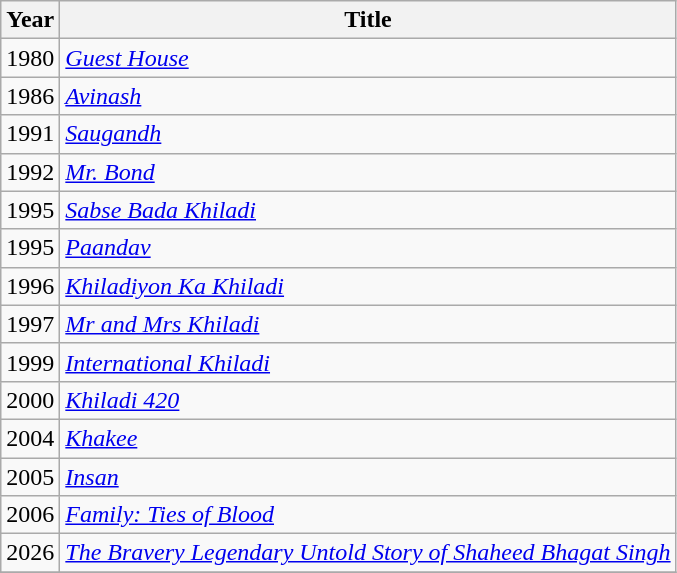<table class="wikitable sortable">
<tr>
<th scope="col">Year</th>
<th scope="col">Title</th>
</tr>
<tr>
<td style="text-align: center;">1980</td>
<td><em><a href='#'>Guest House</a></em></td>
</tr>
<tr>
<td style="text-align: center;">1986</td>
<td><em><a href='#'>Avinash</a></em></td>
</tr>
<tr>
<td style="text-align: center;">1991</td>
<td><em><a href='#'>Saugandh</a></em></td>
</tr>
<tr>
<td style="text-align: center;">1992</td>
<td><em><a href='#'>Mr. Bond</a></em></td>
</tr>
<tr>
<td style="text-align: center;">1995</td>
<td><em><a href='#'>Sabse Bada Khiladi</a></em></td>
</tr>
<tr>
<td style="text-align: center;">1995</td>
<td><em><a href='#'>Paandav</a></em></td>
</tr>
<tr>
<td style="text-align: center;">1996</td>
<td><em><a href='#'>Khiladiyon Ka Khiladi</a></em></td>
</tr>
<tr>
<td style="text-align: center;">1997</td>
<td><em><a href='#'>Mr and Mrs Khiladi</a></em></td>
</tr>
<tr>
<td style="text-align: center;">1999</td>
<td><em><a href='#'>International Khiladi</a></em></td>
</tr>
<tr>
<td style="text-align: center;">2000</td>
<td><em><a href='#'>Khiladi 420</a></em></td>
</tr>
<tr>
<td style="text-align: center;">2004</td>
<td><em><a href='#'>Khakee</a> </em></td>
</tr>
<tr>
<td style="text-align: center;">2005</td>
<td><em><a href='#'>Insan</a></em></td>
</tr>
<tr>
<td style="text-align: center;">2006</td>
<td><em><a href='#'>Family: Ties of Blood</a></em></td>
</tr>
<tr>
<td style="text-align: center;">2026</td>
<td><em><a href='#'>The Bravery Legendary Untold Story of Shaheed Bhagat Singh</a></em></td>
</tr>
<tr>
</tr>
</table>
